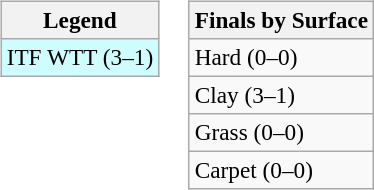<table>
<tr style="vertical-align:top">
<td><br><table class=wikitable style=font-size:97%>
<tr>
<th>Legend</th>
</tr>
<tr style="background:#cffcff">
<td>ITF WTT (3–1)</td>
</tr>
</table>
</td>
<td><br><table class=wikitable style=font-size:97%>
<tr>
<th>Finals by Surface</th>
</tr>
<tr>
<td>Hard (0–0)</td>
</tr>
<tr>
<td>Clay (3–1)</td>
</tr>
<tr>
<td>Grass (0–0)</td>
</tr>
<tr>
<td>Carpet (0–0)</td>
</tr>
</table>
</td>
</tr>
</table>
